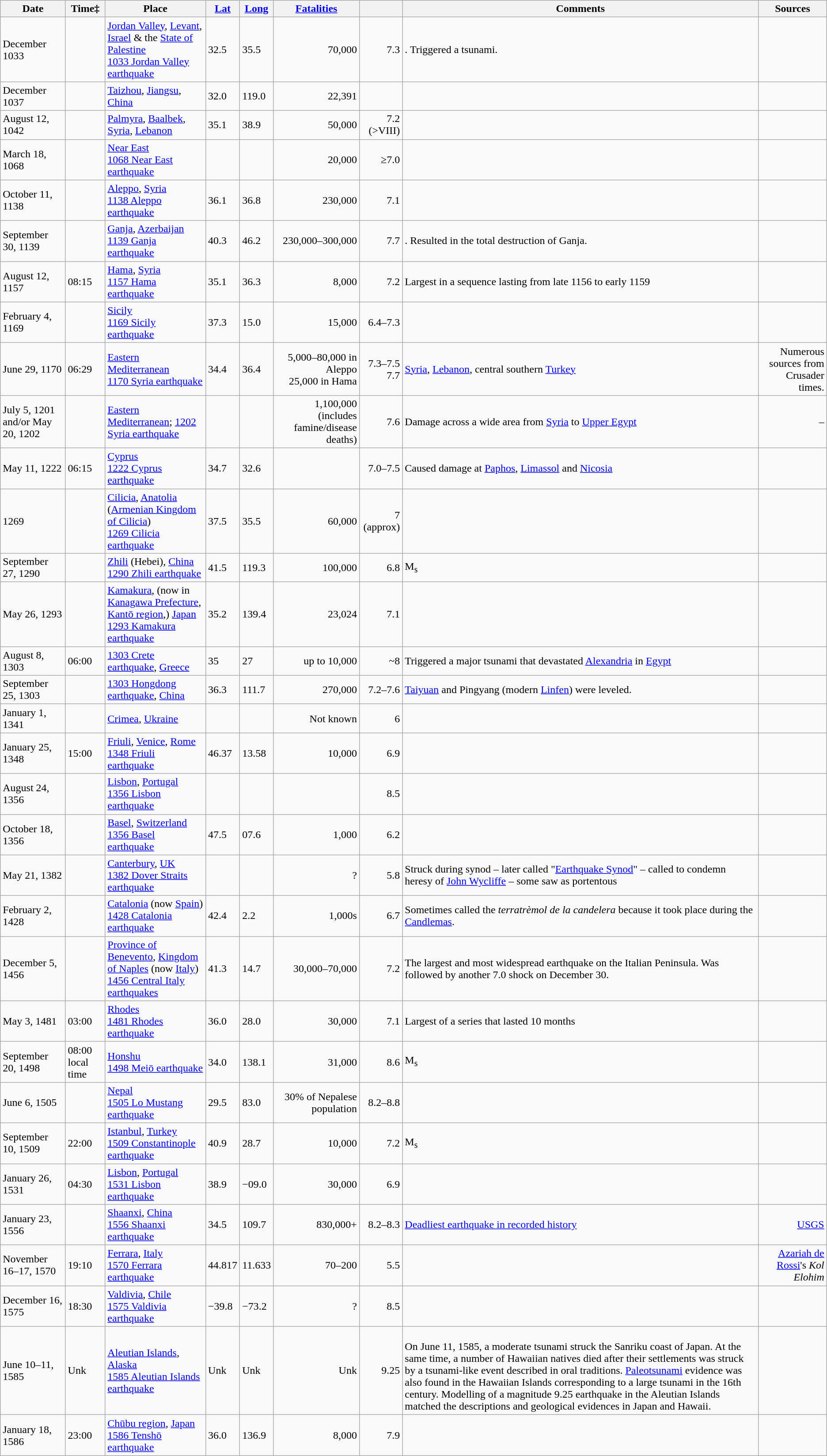<table class="wikitable sortable">
<tr>
<th>Date</th>
<th>Time‡</th>
<th>Place</th>
<th><a href='#'>Lat</a></th>
<th><a href='#'>Long</a></th>
<th><a href='#'>Fatalities</a></th>
<th></th>
<th>Comments</th>
<th>Sources<br></th>
</tr>
<tr>
<td data-sort-value="December 1, 1033">December 1033</td>
<td></td>
<td><a href='#'>Jordan Valley</a>, <a href='#'>Levant</a>, <a href='#'>Israel</a> & the <a href='#'>State of Palestine</a><br><a href='#'>1033 Jordan Valley earthquake</a></td>
<td>32.5</td>
<td>35.5</td>
<td align="right">70,000</td>
<td align="right">7.3</td>
<td>. Triggered a tsunami.</td>
<td align="right"></td>
</tr>
<tr>
<td data-sort-value="December 1, 1037">December 1037</td>
<td></td>
<td><a href='#'>Taizhou</a>, <a href='#'>Jiangsu</a>, <a href='#'>China</a></td>
<td>32.0</td>
<td>119.0</td>
<td align="right">22,391</td>
<td></td>
<td></td>
<td align="right"></td>
</tr>
<tr>
<td>August 12, 1042</td>
<td></td>
<td><a href='#'>Palmyra</a>, <a href='#'>Baalbek</a>, <a href='#'>Syria</a>, <a href='#'>Lebanon</a></td>
<td>35.1</td>
<td>38.9</td>
<td align="right">50,000</td>
<td align="right">7.2 (>VIII)</td>
<td> </td>
<td align="right"></td>
</tr>
<tr>
<td>March 18, 1068</td>
<td></td>
<td><a href='#'>Near East</a> <br> <a href='#'>1068 Near East earthquake</a></td>
<td></td>
<td></td>
<td align="right">20,000</td>
<td align="right">≥7.0</td>
<td> </td>
<td align="right"></td>
</tr>
<tr>
<td>October 11, 1138</td>
<td></td>
<td><a href='#'>Aleppo</a>, <a href='#'>Syria</a><br><a href='#'>1138 Aleppo earthquake</a></td>
<td>36.1</td>
<td>36.8</td>
<td align="right">230,000</td>
<td align="right">7.1</td>
<td> </td>
<td align="right"></td>
</tr>
<tr>
<td>September 30, 1139</td>
<td></td>
<td><a href='#'>Ganja</a>, <a href='#'>Azerbaijan</a><br><a href='#'>1139 Ganja earthquake</a></td>
<td>40.3</td>
<td>46.2</td>
<td align="right">230,000–300,000</td>
<td align="right">7.7</td>
<td>. Resulted in the total destruction of Ganja.</td>
<td align="right"></td>
</tr>
<tr>
<td>August 12, 1157</td>
<td>08:15</td>
<td><a href='#'>Hama</a>, <a href='#'>Syria</a><br><a href='#'>1157 Hama earthquake</a></td>
<td>35.1</td>
<td>36.3</td>
<td align="right">8,000</td>
<td align="right">7.2</td>
<td> Largest in a sequence lasting from late 1156 to early 1159</td>
<td align="right"></td>
</tr>
<tr>
<td>February 4, 1169</td>
<td></td>
<td><a href='#'>Sicily</a><br><a href='#'>1169 Sicily earthquake</a></td>
<td>37.3</td>
<td>15.0</td>
<td align="right">15,000</td>
<td align="right">6.4–7.3</td>
<td> </td>
<td align="right"></td>
</tr>
<tr>
<td>June 29, 1170</td>
<td>06:29</td>
<td><a href='#'>Eastern Mediterranean</a><br><a href='#'>1170 Syria earthquake</a></td>
<td>34.4</td>
<td>36.4</td>
<td align="right">5,000–80,000 in Aleppo<br>25,000 in Hama</td>
<td align="right">7.3–7.5<br>7.7</td>
<td><a href='#'>Syria</a>, <a href='#'>Lebanon</a>, central southern <a href='#'>Turkey</a></td>
<td align="right">Numerous sources from Crusader times.</td>
</tr>
<tr>
<td data-sort-value="July 5, 1201">July 5, 1201 and/or May 20, 1202</td>
<td></td>
<td><a href='#'>Eastern Mediterranean</a>; <a href='#'>1202 Syria earthquake</a></td>
<td></td>
<td></td>
<td align="right">1,100,000 (includes famine/disease deaths)</td>
<td align="right">7.6</td>
<td>Damage across a wide area from <a href='#'>Syria</a> to <a href='#'>Upper Egypt</a></td>
<td align="right">–</td>
</tr>
<tr>
<td>May 11, 1222</td>
<td>06:15</td>
<td><a href='#'>Cyprus</a><br><a href='#'>1222 Cyprus earthquake</a></td>
<td>34.7</td>
<td>32.6</td>
<td></td>
<td align="right">7.0–7.5</td>
<td>Caused damage at <a href='#'>Paphos</a>, <a href='#'>Limassol</a> and <a href='#'>Nicosia</a></td>
<td align="right"></td>
</tr>
<tr>
<td data-sort-value="January 1, 1269">1269</td>
<td></td>
<td><a href='#'>Cilicia</a>, <a href='#'>Anatolia</a> (<a href='#'>Armenian Kingdom of Cilicia</a>)<br><a href='#'>1269 Cilicia earthquake</a></td>
<td>37.5</td>
<td>35.5</td>
<td align="right">60,000</td>
<td align="right">7 (approx)</td>
<td></td>
<td align="right"></td>
</tr>
<tr>
<td>September 27, 1290</td>
<td></td>
<td><a href='#'>Zhili</a> (Hebei), <a href='#'>China</a><br><a href='#'>1290 Zhili earthquake</a></td>
<td>41.5</td>
<td>119.3</td>
<td align="right">100,000</td>
<td align="right">6.8</td>
<td>M<sub>s</sub></td>
<td align="right"></td>
</tr>
<tr>
<td>May 26, 1293</td>
<td></td>
<td><a href='#'>Kamakura</a>, (now in <a href='#'>Kanagawa Prefecture</a>, <a href='#'>Kantō region</a>,) <a href='#'>Japan</a><br><a href='#'>1293 Kamakura earthquake</a></td>
<td>35.2</td>
<td>139.4</td>
<td align="right">23,024</td>
<td align="right">7.1</td>
<td></td>
<td align="right"></td>
</tr>
<tr>
<td>August 8, 1303</td>
<td>06:00</td>
<td><a href='#'>1303 Crete earthquake</a>, <a href='#'>Greece</a></td>
<td>35</td>
<td>27</td>
<td align="right">up to 10,000</td>
<td align="right">~8</td>
<td>Triggered a major tsunami that devastated <a href='#'>Alexandria</a> in <a href='#'>Egypt</a></td>
<td align="right"></td>
</tr>
<tr>
<td>September 25, 1303</td>
<td></td>
<td><a href='#'>1303 Hongdong earthquake</a>, <a href='#'>China</a></td>
<td>36.3</td>
<td>111.7</td>
<td align="right">270,000</td>
<td align="right"> 7.2–7.6</td>
<td><a href='#'>Taiyuan</a> and Pingyang (modern <a href='#'>Linfen</a>) were leveled.</td>
<td align="right"></td>
</tr>
<tr>
<td>January 1, 1341</td>
<td></td>
<td><a href='#'>Crimea</a>, <a href='#'>Ukraine</a></td>
<td></td>
<td></td>
<td align="right">Not known</td>
<td align="right">6</td>
<td></td>
<td align="right"></td>
</tr>
<tr>
<td>January 25, 1348</td>
<td>15:00</td>
<td><a href='#'>Friuli</a>, <a href='#'>Venice</a>, <a href='#'>Rome</a><br><a href='#'>1348 Friuli earthquake</a></td>
<td>46.37</td>
<td>13.58</td>
<td align="right">10,000</td>
<td align="right">6.9</td>
<td></td>
<td align="right"></td>
</tr>
<tr>
<td>August 24, 1356</td>
<td></td>
<td><a href='#'>Lisbon</a>, <a href='#'>Portugal</a><br><a href='#'>1356 Lisbon earthquake</a></td>
<td></td>
<td></td>
<td align="right"></td>
<td align="right">8.5</td>
<td></td>
<td align="right"></td>
</tr>
<tr>
<td>October 18, 1356</td>
<td></td>
<td><a href='#'>Basel</a>, <a href='#'>Switzerland</a><br><a href='#'>1356 Basel earthquake</a></td>
<td>47.5</td>
<td>07.6</td>
<td align="right">1,000</td>
<td align="right">6.2</td>
<td></td>
<td align="right"></td>
</tr>
<tr>
<td>May 21, 1382</td>
<td></td>
<td><a href='#'>Canterbury</a>, <a href='#'>UK</a><br><a href='#'>1382 Dover Straits earthquake</a></td>
<td></td>
<td></td>
<td align="right">?</td>
<td align="right">5.8</td>
<td>Struck during synod – later called "<a href='#'>Earthquake Synod</a>" – called to condemn heresy of <a href='#'>John Wycliffe</a> – some saw as portentous</td>
<td align="right"></td>
</tr>
<tr>
<td>February 2, 1428</td>
<td></td>
<td><a href='#'>Catalonia</a> (now <a href='#'>Spain</a>)<br><a href='#'>1428 Catalonia earthquake</a></td>
<td>42.4</td>
<td>2.2</td>
<td align="right">1,000s</td>
<td align="right">6.7</td>
<td>Sometimes called the <em>terratrèmol de la candelera</em> because it took place during the <a href='#'>Candlemas</a>.</td>
<td align="right"></td>
</tr>
<tr>
<td>December 5, 1456</td>
<td></td>
<td><a href='#'>Province of Benevento</a>, <a href='#'>Kingdom of Naples</a> (now <a href='#'>Italy</a>)<br><a href='#'>1456 Central Italy earthquakes</a></td>
<td>41.3</td>
<td>14.7</td>
<td align="right">30,000–70,000</td>
<td align="right">7.2</td>
<td>The largest and most widespread earthquake on the Italian Peninsula. Was followed by another  7.0 shock on December 30.</td>
<td></td>
</tr>
<tr>
<td>May 3, 1481</td>
<td>03:00</td>
<td><a href='#'>Rhodes</a><br><a href='#'>1481 Rhodes earthquake</a></td>
<td>36.0</td>
<td>28.0</td>
<td align="right">30,000</td>
<td align="right">7.1</td>
<td>Largest of a series that lasted 10 months</td>
<td align="right"></td>
</tr>
<tr>
<td>September 20, 1498</td>
<td>08:00 local time</td>
<td><a href='#'>Honshu</a><br><a href='#'>1498 Meiō earthquake</a></td>
<td>34.0</td>
<td>138.1</td>
<td align="right">31,000</td>
<td align="right">8.6</td>
<td>M<sub>s</sub></td>
<td align="right"></td>
</tr>
<tr>
<td>June 6, 1505</td>
<td></td>
<td><a href='#'>Nepal</a><br><a href='#'>1505 Lo Mustang earthquake</a></td>
<td>29.5</td>
<td>83.0</td>
<td align="right">30% of Nepalese population</td>
<td align="right">8.2–8.8</td>
<td></td>
<td align="right"></td>
</tr>
<tr>
<td>September 10, 1509</td>
<td>22:00</td>
<td><a href='#'>Istanbul</a>, <a href='#'>Turkey</a><br><a href='#'>1509 Constantinople earthquake</a></td>
<td>40.9</td>
<td>28.7</td>
<td align="right">10,000</td>
<td align="right">7.2</td>
<td>M<sub>s</sub></td>
<td align="right"></td>
</tr>
<tr>
<td>January 26, 1531</td>
<td>04:30</td>
<td><a href='#'>Lisbon</a>, <a href='#'>Portugal</a><br><a href='#'>1531 Lisbon earthquake</a></td>
<td>38.9</td>
<td>−09.0</td>
<td align="right">30,000</td>
<td align="right">6.9</td>
<td> </td>
<td align="right"></td>
</tr>
<tr>
<td>January 23, 1556</td>
<td></td>
<td><a href='#'>Shaanxi</a>, <a href='#'>China</a><br><a href='#'>1556 Shaanxi earthquake</a></td>
<td>34.5</td>
<td>109.7</td>
<td align="right">830,000+</td>
<td align="right">8.2–8.3</td>
<td><a href='#'>Deadliest earthquake in recorded history</a></td>
<td align="right"><a href='#'>USGS</a></td>
</tr>
<tr>
<td data-sort-value="November 16, 1570">November 16–17, 1570</td>
<td>19:10</td>
<td><a href='#'>Ferrara</a>, <a href='#'>Italy</a><br><a href='#'>1570 Ferrara earthquake</a></td>
<td>44.817</td>
<td>11.633</td>
<td align="right">70–200</td>
<td align="right">5.5</td>
<td></td>
<td align="right"><a href='#'>Azariah de Rossi</a>'s <em>Kol Elohim</em></td>
</tr>
<tr>
<td>December 16, 1575</td>
<td>18:30</td>
<td><a href='#'>Valdivia</a>, <a href='#'>Chile</a><br><a href='#'>1575 Valdivia earthquake</a></td>
<td>−39.8</td>
<td>−73.2</td>
<td align="right">?</td>
<td align="right">8.5</td>
<td></td>
<td align="right"></td>
</tr>
<tr>
<td data-sort-value="June 10, 1585">June 10–11, 1585</td>
<td>Unk</td>
<td><a href='#'>Aleutian Islands</a>, <a href='#'>Alaska</a><br> <a href='#'>1585 Aleutian Islands earthquake</a></td>
<td>Unk</td>
<td>Unk</td>
<td align="right">Unk</td>
<td align="right">9.25</td>
<td><br>On June 11, 1585, a moderate tsunami struck the Sanriku coast of Japan. At the same time, a number of Hawaiian natives died after their settlements was struck by a tsunami-like event described in oral traditions. <a href='#'>Paleotsunami</a> evidence was also found in the Hawaiian Islands corresponding to a large tsunami in the 16th century. Modelling of a magnitude 9.25 earthquake in the Aleutian Islands matched the descriptions and geological evidences in Japan and Hawaii.</td>
<td align="right"></td>
</tr>
<tr>
<td>January 18, 1586</td>
<td>23:00</td>
<td><a href='#'>Chūbu region</a>, <a href='#'>Japan</a><br> <a href='#'>1586 Tenshō earthquake</a></td>
<td>36.0</td>
<td>136.9</td>
<td align="right">8,000</td>
<td align="right">7.9</td>
<td></td>
<td align="right"></td>
</tr>
</table>
